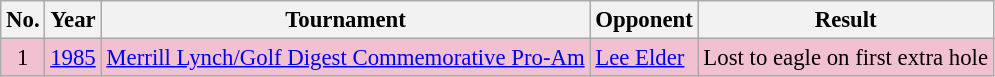<table class="wikitable" style="font-size:95%;">
<tr>
<th>No.</th>
<th>Year</th>
<th>Tournament</th>
<th>Opponent</th>
<th>Result</th>
</tr>
<tr style="background:#F2C1D1;">
<td align=center>1</td>
<td><a href='#'>1985</a></td>
<td><a href='#'>Merrill Lynch/Golf Digest Commemorative Pro-Am</a></td>
<td> <a href='#'>Lee Elder</a></td>
<td>Lost to eagle on first extra hole</td>
</tr>
</table>
